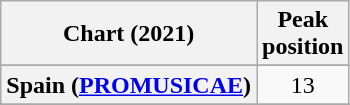<table class="wikitable sortable plainrowheaders" style="text-align:center">
<tr>
<th scope=col>Chart (2021)</th>
<th scope=col>Peak<br>position</th>
</tr>
<tr>
</tr>
<tr>
</tr>
<tr>
<th scope="row">Spain (<a href='#'>PROMUSICAE</a>)</th>
<td>13</td>
</tr>
<tr>
</tr>
<tr>
</tr>
<tr>
</tr>
<tr>
</tr>
</table>
